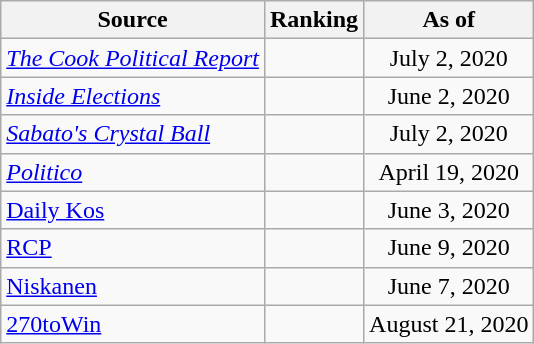<table class="wikitable" style="text-align:center">
<tr>
<th>Source</th>
<th>Ranking</th>
<th>As of</th>
</tr>
<tr>
<td align=left><em><a href='#'>The Cook Political Report</a></em></td>
<td></td>
<td>July 2, 2020</td>
</tr>
<tr>
<td align=left><em><a href='#'>Inside Elections</a></em></td>
<td></td>
<td>June 2, 2020</td>
</tr>
<tr>
<td align=left><em><a href='#'>Sabato's Crystal Ball</a></em></td>
<td></td>
<td>July 2, 2020</td>
</tr>
<tr>
<td align="left"><em><a href='#'>Politico</a></em></td>
<td></td>
<td>April 19, 2020</td>
</tr>
<tr>
<td align="left"><a href='#'>Daily Kos</a></td>
<td></td>
<td>June 3, 2020</td>
</tr>
<tr>
<td align="left"><a href='#'>RCP</a></td>
<td></td>
<td>June 9, 2020</td>
</tr>
<tr>
<td align="left"><a href='#'>Niskanen</a></td>
<td></td>
<td>June 7, 2020</td>
</tr>
<tr>
<td align="left"><a href='#'>270toWin</a></td>
<td></td>
<td>August 21, 2020</td>
</tr>
</table>
